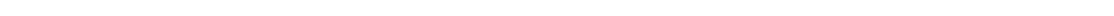<table style="width:70%; text-align:center;">
<tr style="color:white;">
<td style="background:"><strong>1</strong></td>
<td style="background:"><strong>1</strong></td>
<td style="background:"><strong>1</strong></td>
<td style="background:"><strong>2</strong></td>
<td style="background:"><strong>2</strong></td>
<td style="background:"><strong>1</strong></td>
</tr>
</table>
